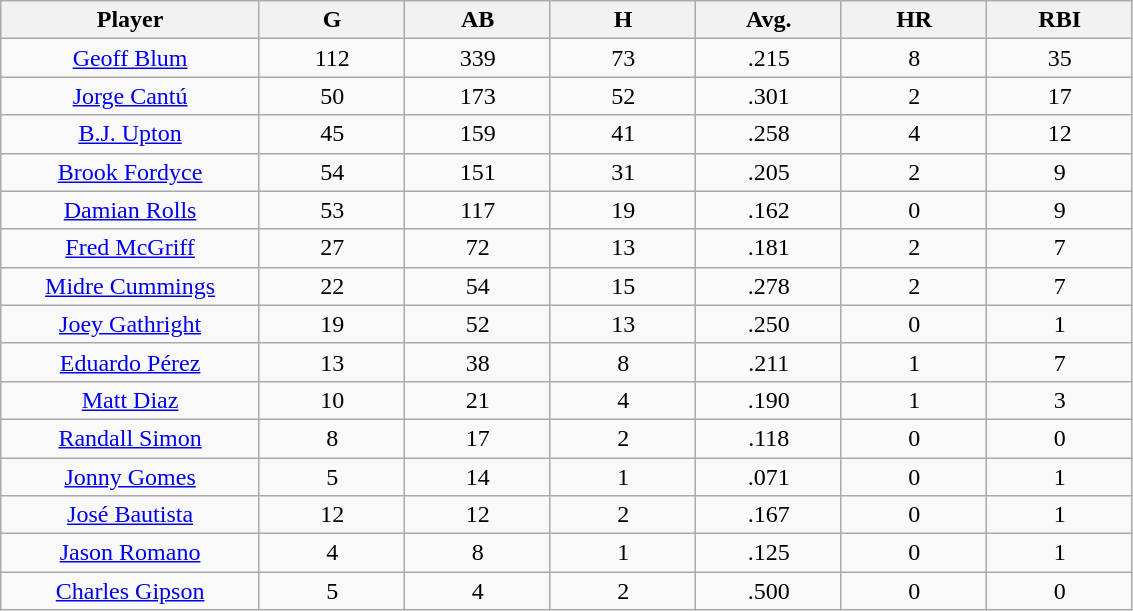<table class="wikitable sortable">
<tr>
<th bgcolor="#DDDDFF" width="16%">Player</th>
<th bgcolor="#DDDDFF" width="9%">G</th>
<th bgcolor="#DDDDFF" width="9%">AB</th>
<th bgcolor="#DDDDFF" width="9%">H</th>
<th bgcolor="#DDDDFF" width="9%">Avg.</th>
<th bgcolor="#DDDDFF" width="9%">HR</th>
<th bgcolor="#DDDDFF" width="9%">RBI</th>
</tr>
<tr align="center">
<td><a href='#'>Geoff Blum</a></td>
<td>112</td>
<td>339</td>
<td>73</td>
<td>.215</td>
<td>8</td>
<td>35</td>
</tr>
<tr align=center>
<td><a href='#'>Jorge Cantú</a></td>
<td>50</td>
<td>173</td>
<td>52</td>
<td>.301</td>
<td>2</td>
<td>17</td>
</tr>
<tr align=center>
<td><a href='#'>B.J. Upton</a></td>
<td>45</td>
<td>159</td>
<td>41</td>
<td>.258</td>
<td>4</td>
<td>12</td>
</tr>
<tr align=center>
<td><a href='#'>Brook Fordyce</a></td>
<td>54</td>
<td>151</td>
<td>31</td>
<td>.205</td>
<td>2</td>
<td>9</td>
</tr>
<tr align=center>
<td><a href='#'>Damian Rolls</a></td>
<td>53</td>
<td>117</td>
<td>19</td>
<td>.162</td>
<td>0</td>
<td>9</td>
</tr>
<tr align=center>
<td><a href='#'>Fred McGriff</a></td>
<td>27</td>
<td>72</td>
<td>13</td>
<td>.181</td>
<td>2</td>
<td>7</td>
</tr>
<tr align=center>
<td><a href='#'>Midre Cummings</a></td>
<td>22</td>
<td>54</td>
<td>15</td>
<td>.278</td>
<td>2</td>
<td>7</td>
</tr>
<tr align=center>
<td><a href='#'>Joey Gathright</a></td>
<td>19</td>
<td>52</td>
<td>13</td>
<td>.250</td>
<td>0</td>
<td>1</td>
</tr>
<tr align=center>
<td><a href='#'>Eduardo Pérez</a></td>
<td>13</td>
<td>38</td>
<td>8</td>
<td>.211</td>
<td>1</td>
<td>7</td>
</tr>
<tr align=center>
<td><a href='#'>Matt Diaz</a></td>
<td>10</td>
<td>21</td>
<td>4</td>
<td>.190</td>
<td>1</td>
<td>3</td>
</tr>
<tr align=center>
<td><a href='#'>Randall Simon</a></td>
<td>8</td>
<td>17</td>
<td>2</td>
<td>.118</td>
<td>0</td>
<td>0</td>
</tr>
<tr align=center>
<td><a href='#'>Jonny Gomes</a></td>
<td>5</td>
<td>14</td>
<td>1</td>
<td>.071</td>
<td>0</td>
<td>1</td>
</tr>
<tr align=center>
<td><a href='#'>José Bautista</a></td>
<td>12</td>
<td>12</td>
<td>2</td>
<td>.167</td>
<td>0</td>
<td>1</td>
</tr>
<tr align=center>
<td><a href='#'>Jason Romano</a></td>
<td>4</td>
<td>8</td>
<td>1</td>
<td>.125</td>
<td>0</td>
<td>1</td>
</tr>
<tr align=center>
<td><a href='#'>Charles Gipson</a></td>
<td>5</td>
<td>4</td>
<td>2</td>
<td>.500</td>
<td>0</td>
<td>0</td>
</tr>
</table>
